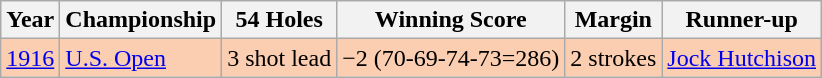<table class="wikitable">
<tr>
<th>Year</th>
<th>Championship</th>
<th>54 Holes</th>
<th>Winning Score</th>
<th>Margin</th>
<th>Runner-up</th>
</tr>
<tr style="background:#FBCEB1;">
<td><a href='#'>1916</a></td>
<td><a href='#'>U.S. Open</a></td>
<td>3 shot lead</td>
<td>−2 (70-69-74-73=286)</td>
<td>2 strokes</td>
<td> <a href='#'>Jock Hutchison</a></td>
</tr>
</table>
